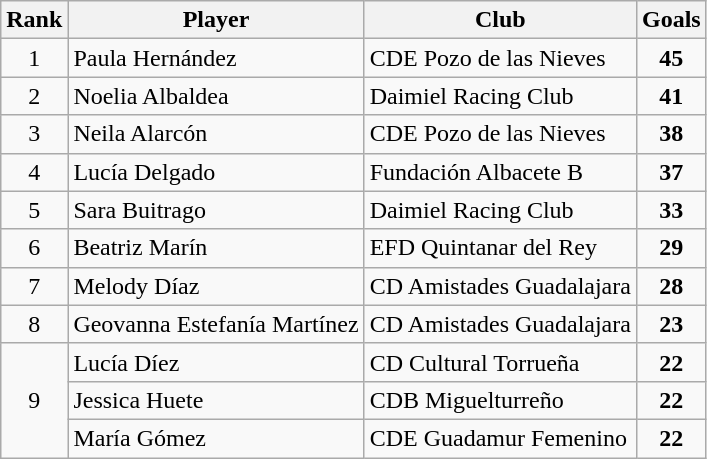<table class="wikitable" style="text-align:center">
<tr>
<th>Rank</th>
<th>Player</th>
<th>Club</th>
<th>Goals</th>
</tr>
<tr>
<td>1</td>
<td align="left">Paula Hernández</td>
<td align="left">CDE Pozo de las Nieves</td>
<td><strong>45</strong></td>
</tr>
<tr>
<td>2</td>
<td align="left">Noelia Albaldea</td>
<td align="left">Daimiel Racing Club</td>
<td><strong>41</strong></td>
</tr>
<tr>
<td>3</td>
<td align="left">Neila Alarcón</td>
<td align="left">CDE Pozo de las Nieves</td>
<td><strong>38</strong></td>
</tr>
<tr>
<td>4</td>
<td align="left">Lucía Delgado</td>
<td align="left">Fundación Albacete B</td>
<td><strong>37</strong></td>
</tr>
<tr>
<td>5</td>
<td align="left">Sara Buitrago</td>
<td align="left">Daimiel Racing Club</td>
<td><strong>33</strong></td>
</tr>
<tr>
<td>6</td>
<td align="left">Beatriz Marín</td>
<td align="left">EFD Quintanar del Rey</td>
<td><strong>29</strong></td>
</tr>
<tr>
<td>7</td>
<td align="left">Melody Díaz</td>
<td align="left">CD Amistades Guadalajara</td>
<td><strong>28</strong></td>
</tr>
<tr>
<td>8</td>
<td align="left">Geovanna Estefanía Martínez</td>
<td align="left">CD Amistades Guadalajara</td>
<td><strong>23</strong></td>
</tr>
<tr>
<td rowspan="3">9</td>
<td align="left">Lucía Díez</td>
<td align="left">CD Cultural Torrueña</td>
<td><strong>22</strong></td>
</tr>
<tr>
<td align="left">Jessica Huete</td>
<td align="left">CDB Miguelturreño</td>
<td><strong>22</strong></td>
</tr>
<tr>
<td align="left">María Gómez</td>
<td align="left">CDE Guadamur Femenino</td>
<td><strong>22</strong></td>
</tr>
</table>
